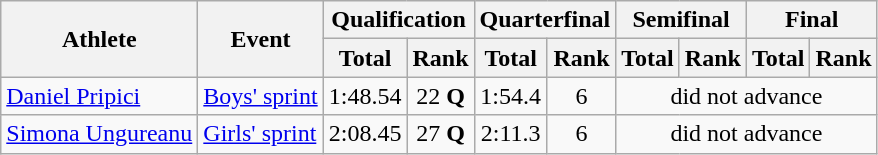<table class="wikitable">
<tr>
<th rowspan="2">Athlete</th>
<th rowspan="2">Event</th>
<th colspan="2">Qualification</th>
<th colspan="2">Quarterfinal</th>
<th colspan="2">Semifinal</th>
<th colspan="2">Final</th>
</tr>
<tr>
<th>Total</th>
<th>Rank</th>
<th>Total</th>
<th>Rank</th>
<th>Total</th>
<th>Rank</th>
<th>Total</th>
<th>Rank</th>
</tr>
<tr>
<td><a href='#'>Daniel Pripici</a></td>
<td><a href='#'>Boys' sprint</a></td>
<td align="center">1:48.54</td>
<td align="center">22 <strong>Q</strong></td>
<td align="center">1:54.4</td>
<td align="center">6</td>
<td align="center" colspan=4>did not advance</td>
</tr>
<tr>
<td><a href='#'>Simona Ungureanu</a></td>
<td><a href='#'>Girls' sprint</a></td>
<td align="center">2:08.45</td>
<td align="center">27 <strong>Q</strong></td>
<td align="center">2:11.3</td>
<td align="center">6</td>
<td align="center" colspan=4>did not advance</td>
</tr>
</table>
